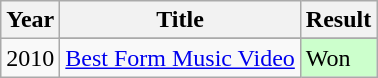<table class="wikitable">
<tr>
<th>Year</th>
<th>Title</th>
<th>Result</th>
</tr>
<tr>
<td rowspan="4">2010</td>
</tr>
<tr>
<td><a href='#'>Best Form Music Video</a></td>
<td style="background:#cfc;">Won</td>
</tr>
</table>
